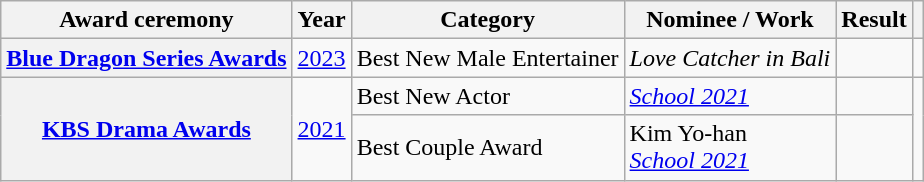<table class="wikitable plainrowheaders sortable">
<tr>
<th scope="col">Award ceremony</th>
<th scope="col">Year</th>
<th scope="col">Category</th>
<th scope="col">Nominee / Work</th>
<th scope="col">Result</th>
<th scope="col" class="unsortable"></th>
</tr>
<tr>
<th scope="row"><a href='#'>Blue Dragon Series Awards</a></th>
<td style="text-align:center"><a href='#'>2023</a></td>
<td>Best New Male Entertainer</td>
<td><em>Love Catcher in Bali</em></td>
<td></td>
<td style="text-align:center"></td>
</tr>
<tr>
<th scope="row"  rowspan="2"><a href='#'>KBS Drama Awards</a></th>
<td rowspan="2" style="text-align:center"><a href='#'>2021</a></td>
<td>Best New Actor</td>
<td><em><a href='#'>School 2021</a></em></td>
<td></td>
<td rowspan="2" style="text-align:center"></td>
</tr>
<tr>
<td>Best Couple Award</td>
<td>Kim Yo-han <br><em><a href='#'>School 2021</a></em></td>
<td></td>
</tr>
</table>
